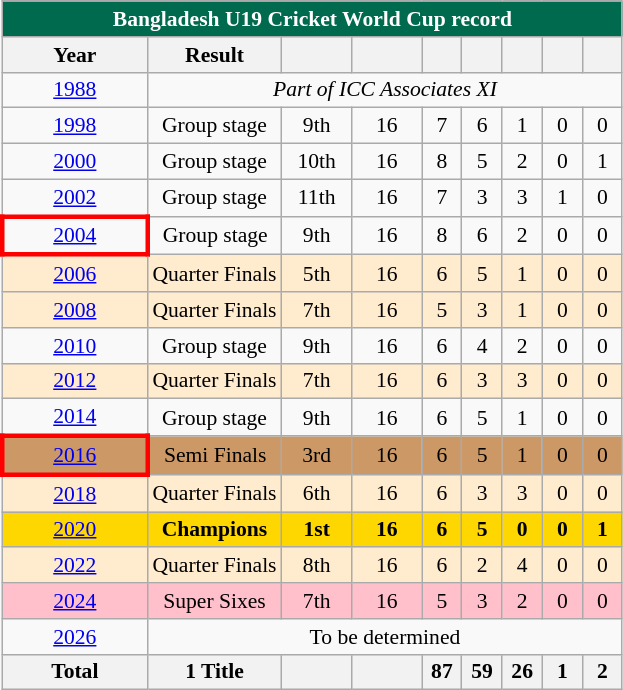<table class="wikitable" style="font-size:90%; text-align:center">
<tr>
<th style="color:white; background:#006A4E;" colspan=9>Bangladesh U19 Cricket World Cup record</th>
</tr>
<tr>
<th width="90">Year</th>
<th>Result</th>
<th width="40"></th>
<th width="40"></th>
<th width="20"></th>
<th width="20"></th>
<th width="20"></th>
<th width="20"></th>
<th width="20"></th>
</tr>
<tr>
<td> <a href='#'>1988</a></td>
<td colspan="8"><em>Part of ICC Associates XI</em></td>
</tr>
<tr>
<td> <a href='#'>1998</a></td>
<td>Group stage</td>
<td>9th</td>
<td>16</td>
<td>7</td>
<td>6</td>
<td>1</td>
<td>0</td>
<td>0</td>
</tr>
<tr>
<td> <a href='#'>2000</a></td>
<td>Group stage</td>
<td>10th</td>
<td>16</td>
<td>8</td>
<td>5</td>
<td>2</td>
<td>0</td>
<td>1</td>
</tr>
<tr>
<td> <a href='#'>2002</a></td>
<td>Group stage</td>
<td>11th</td>
<td>16</td>
<td>7</td>
<td>3</td>
<td>3</td>
<td>1</td>
<td>0</td>
</tr>
<tr>
<td style="border: 3px solid red"> <a href='#'>2004</a></td>
<td>Group stage</td>
<td>9th</td>
<td>16</td>
<td>8</td>
<td>6</td>
<td>2</td>
<td>0</td>
<td>0</td>
</tr>
<tr bgcolor=#ffebcd>
<td> <a href='#'>2006</a></td>
<td>Quarter Finals</td>
<td>5th</td>
<td>16</td>
<td>6</td>
<td>5</td>
<td>1</td>
<td>0</td>
<td>0</td>
</tr>
<tr bgcolor=#ffebcd>
<td> <a href='#'>2008</a></td>
<td>Quarter Finals</td>
<td>7th</td>
<td>16</td>
<td>5</td>
<td>3</td>
<td>1</td>
<td>0</td>
<td>0</td>
</tr>
<tr>
<td> <a href='#'>2010</a></td>
<td>Group stage</td>
<td>9th</td>
<td>16</td>
<td>6</td>
<td>4</td>
<td>2</td>
<td>0</td>
<td>0</td>
</tr>
<tr bgcolor=#ffebcd>
<td> <a href='#'>2012</a></td>
<td>Quarter Finals</td>
<td>7th</td>
<td>16</td>
<td>6</td>
<td>3</td>
<td>3</td>
<td>0</td>
<td>0</td>
</tr>
<tr>
<td> <a href='#'>2014</a></td>
<td>Group stage</td>
<td>9th</td>
<td>16</td>
<td>6</td>
<td>5</td>
<td>1</td>
<td>0</td>
<td>0</td>
</tr>
<tr bgcolor=#cc9966>
<td style="border:3px solid red"> <a href='#'>2016</a></td>
<td>Semi Finals</td>
<td>3rd</td>
<td>16</td>
<td>6</td>
<td>5</td>
<td>1</td>
<td>0</td>
<td>0</td>
</tr>
<tr bgcolor=#ffebcd>
<td> <a href='#'>2018</a></td>
<td>Quarter Finals</td>
<td>6th</td>
<td>16</td>
<td>6</td>
<td>3</td>
<td>3</td>
<td>0</td>
<td>0</td>
</tr>
<tr bgcolor=gold>
<td> <a href='#'>2020</a></td>
<td><strong>Champions</strong></td>
<td><strong>1st</strong></td>
<td><strong>16</strong></td>
<td><strong>6</strong></td>
<td><strong>5</strong></td>
<td><strong>0</strong></td>
<td><strong>0</strong></td>
<td><strong>1</strong></td>
</tr>
<tr bgcolor=#ffebcd>
<td> <a href='#'>2022</a></td>
<td>Quarter Finals</td>
<td>8th</td>
<td>16</td>
<td>6</td>
<td>2</td>
<td>4</td>
<td>0</td>
<td>0</td>
</tr>
<tr bgcolor=pink>
<td> <a href='#'>2024</a></td>
<td>Super Sixes</td>
<td>7th</td>
<td>16</td>
<td>5</td>
<td>3</td>
<td>2</td>
<td>0</td>
<td>0</td>
</tr>
<tr>
<td>  <a href='#'>2026</a></td>
<td colspan=8>To be determined</td>
</tr>
<tr>
<th>Total</th>
<th>1 Title</th>
<th></th>
<th></th>
<th>87</th>
<th>59</th>
<th>26</th>
<th>1</th>
<th>2</th>
</tr>
</table>
